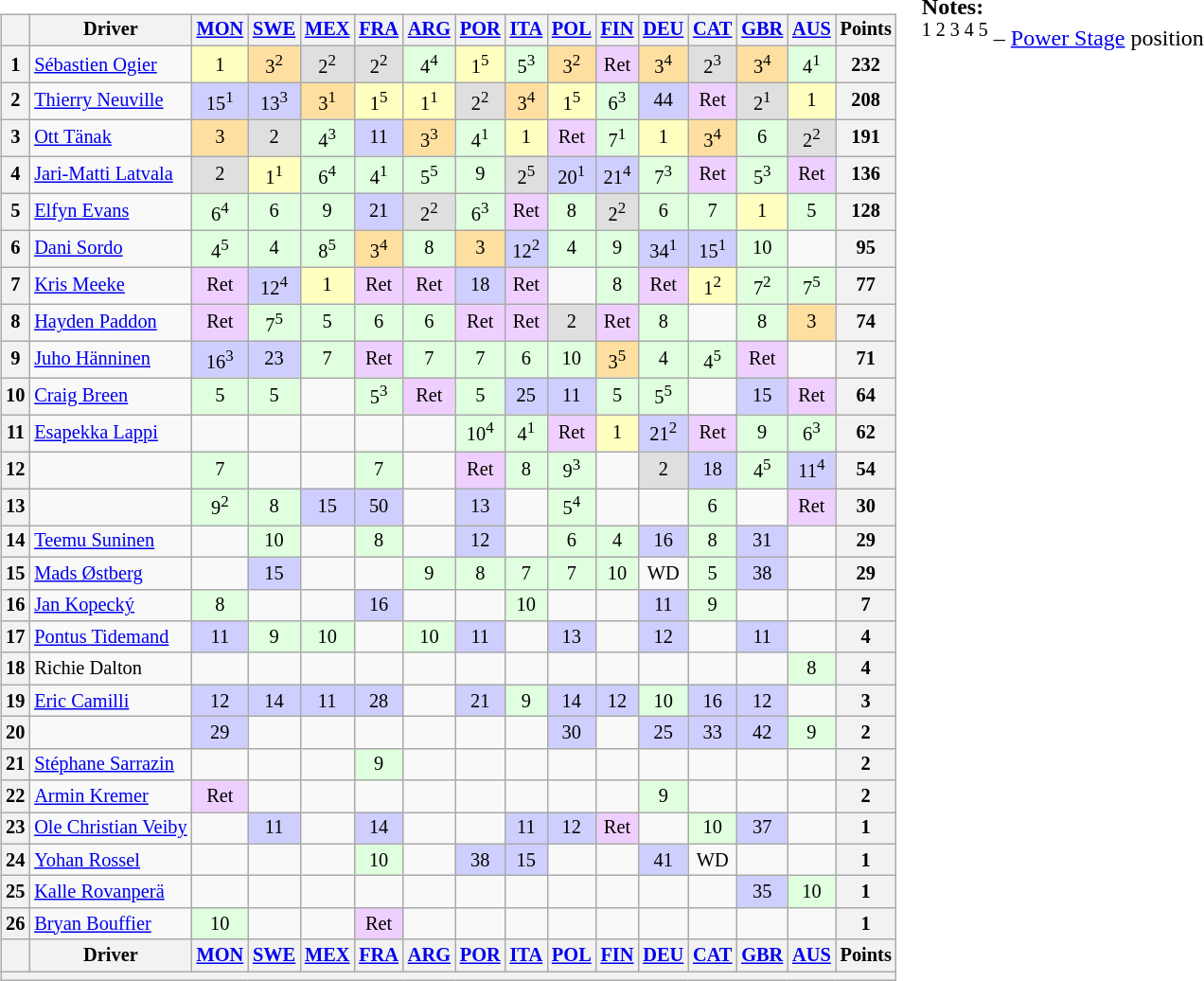<table>
<tr>
<td><br><table class="wikitable" style="font-size: 85%; text-align: center;">
<tr valign="top">
<th valign="middle"></th>
<th valign="middle">Driver</th>
<th><a href='#'>MON</a><br></th>
<th><a href='#'>SWE</a><br></th>
<th><a href='#'>MEX</a><br></th>
<th><a href='#'>FRA</a><br></th>
<th><a href='#'>ARG</a><br></th>
<th><a href='#'>POR</a><br></th>
<th><a href='#'>ITA</a><br></th>
<th><a href='#'>POL</a><br></th>
<th><a href='#'>FIN</a><br></th>
<th><a href='#'>DEU</a><br></th>
<th><a href='#'>CAT</a><br></th>
<th><a href='#'>GBR</a><br></th>
<th><a href='#'>AUS</a><br></th>
<th valign="middle">Points</th>
</tr>
<tr>
<th>1</th>
<td align="left"> <a href='#'>Sébastien Ogier</a></td>
<td style="background:#ffffbf;">1</td>
<td style="background:#ffdf9f;">3<sup>2</sup></td>
<td style="background:#dfdfdf;">2<sup>2</sup></td>
<td style="background:#dfdfdf;">2<sup>2</sup></td>
<td style="background:#dfffdf;">4<sup>4</sup></td>
<td style="background:#ffffbf;">1<sup>5</sup></td>
<td style="background:#dfffdf;">5<sup>3</sup></td>
<td style="background:#ffdf9f;">3<sup>2</sup></td>
<td style="background:#efcfff;">Ret</td>
<td style="background:#ffdf9f;">3<sup>4</sup></td>
<td style="background:#dfdfdf;">2<sup>3</sup></td>
<td style="background:#ffdf9f;">3<sup>4</sup></td>
<td style="background:#dfffdf;">4<sup>1</sup></td>
<th>232</th>
</tr>
<tr>
<th>2</th>
<td align="left"> <a href='#'>Thierry Neuville</a></td>
<td style="background:#cfcfff;">15<sup>1</sup></td>
<td style="background:#cfcfff;">13<sup>3</sup></td>
<td style="background:#ffdf9f;">3<sup>1</sup></td>
<td style="background:#ffffbf;">1<sup>5</sup></td>
<td style="background:#ffffbf;">1<sup>1</sup></td>
<td style="background:#dfdfdf;">2<sup>2</sup></td>
<td style="background:#ffdf9f;">3<sup>4</sup></td>
<td style="background:#ffffbf;">1<sup>5</sup></td>
<td style="background:#dfffdf;">6<sup>3</sup></td>
<td style="background:#cfcfff;">44</td>
<td style="background:#efcfff;">Ret</td>
<td style="background:#dfdfdf;">2<sup>1</sup></td>
<td style="background:#ffffbf;">1</td>
<th>208</th>
</tr>
<tr>
<th>3</th>
<td align="left"> <a href='#'>Ott Tänak</a></td>
<td style="background:#ffdf9f;">3</td>
<td style="background:#dfdfdf;">2</td>
<td style="background:#dfffdf;">4<sup>3</sup></td>
<td style="background:#cfcfff;">11</td>
<td style="background:#ffdf9f;">3<sup>3</sup></td>
<td style="background:#dfffdf;">4<sup>1</sup></td>
<td style="background:#ffffbf;">1</td>
<td style="background:#efcfff;">Ret</td>
<td style="background:#dfffdf;">7<sup>1</sup></td>
<td style="background:#ffffbf;">1</td>
<td style="background:#ffdf9f;">3<sup>4</sup></td>
<td style="background:#dfffdf;">6</td>
<td style="background:#dfdfdf;">2<sup>2</sup></td>
<th>191</th>
</tr>
<tr>
<th>4</th>
<td align="left"> <a href='#'>Jari-Matti Latvala</a></td>
<td style="background:#dfdfdf;">2</td>
<td style="background:#ffffbf;">1<sup>1</sup></td>
<td style="background:#dfffdf;">6<sup>4</sup></td>
<td style="background:#dfffdf;">4<sup>1</sup></td>
<td style="background:#dfffdf;">5<sup>5</sup></td>
<td style="background:#dfffdf;">9</td>
<td style="background:#dfdfdf;">2<sup>5</sup></td>
<td style="background:#cfcfff;">20<sup>1</sup></td>
<td style="background:#cfcfff;">21<sup>4</sup></td>
<td style="background:#dfffdf;">7<sup>3</sup></td>
<td style="background:#efcfff;">Ret</td>
<td style="background:#dfffdf;">5<sup>3</sup></td>
<td style="background:#efcfff;">Ret</td>
<th>136</th>
</tr>
<tr>
<th>5</th>
<td align="left"> <a href='#'>Elfyn Evans</a></td>
<td style="background:#dfffdf;">6<sup>4</sup></td>
<td style="background:#dfffdf;">6</td>
<td style="background:#dfffdf;">9</td>
<td style="background:#cfcfff;">21</td>
<td style="background:#dfdfdf;">2<sup>2</sup></td>
<td style="background:#dfffdf;">6<sup>3</sup></td>
<td style="background:#efcfff;">Ret</td>
<td style="background:#dfffdf;">8</td>
<td style="background:#dfdfdf;">2<sup>2</sup></td>
<td style="background:#dfffdf;">6</td>
<td style="background:#dfffdf;">7</td>
<td style="background:#ffffbf;">1</td>
<td style="background:#dfffdf;">5</td>
<th>128</th>
</tr>
<tr>
<th>6</th>
<td align="left"> <a href='#'>Dani Sordo</a></td>
<td style="background:#dfffdf;">4<sup>5</sup></td>
<td style="background:#dfffdf;">4</td>
<td style="background:#dfffdf;">8<sup>5</sup></td>
<td style="background:#ffdf9f;">3<sup>4</sup></td>
<td style="background:#dfffdf;">8</td>
<td style="background:#ffdf9f;">3</td>
<td style="background:#cfcfff;">12<sup>2</sup></td>
<td style="background:#dfffdf;">4</td>
<td style="background:#dfffdf;">9</td>
<td style="background:#cfcfff;">34<sup>1</sup></td>
<td style="background:#cfcfff;">15<sup>1</sup></td>
<td style="background:#dfffdf;">10</td>
<td></td>
<th>95</th>
</tr>
<tr>
<th>7</th>
<td align="left"> <a href='#'>Kris Meeke</a></td>
<td style="background:#efcfff;">Ret</td>
<td style="background:#cfcfff;">12<sup>4</sup></td>
<td style="background:#ffffbf;">1</td>
<td style="background:#efcfff;">Ret</td>
<td style="background:#efcfff;">Ret</td>
<td style="background:#cfcfff;">18</td>
<td style="background:#efcfff;">Ret</td>
<td></td>
<td style="background:#dfffdf;">8</td>
<td style="background:#efcfff;">Ret</td>
<td style="background:#ffffbf;">1<sup>2</sup></td>
<td style="background:#dfffdf;">7<sup>2</sup></td>
<td style="background:#dfffdf;">7<sup>5</sup></td>
<th>77</th>
</tr>
<tr>
<th>8</th>
<td align="left"> <a href='#'>Hayden Paddon</a></td>
<td style="background:#efcfff;">Ret</td>
<td style="background:#dfffdf;">7<sup>5</sup></td>
<td style="background:#dfffdf;">5</td>
<td style="background:#dfffdf;">6</td>
<td style="background:#dfffdf;">6</td>
<td style="background:#efcfff;">Ret</td>
<td style="background:#efcfff;">Ret</td>
<td style="background:#dfdfdf;">2</td>
<td style="background:#efcfff;">Ret</td>
<td style="background:#dfffdf;">8</td>
<td></td>
<td style="background:#dfffdf;">8</td>
<td style="background:#ffdf9f;">3</td>
<th>74</th>
</tr>
<tr>
<th>9</th>
<td align="left"> <a href='#'>Juho Hänninen</a></td>
<td style="background:#cfcfff;">16<sup>3</sup></td>
<td style="background:#cfcfff;">23</td>
<td style="background:#dfffdf;">7</td>
<td style="background:#efcfff;">Ret</td>
<td style="background:#dfffdf;">7</td>
<td style="background:#dfffdf;">7</td>
<td style="background:#dfffdf;">6</td>
<td style="background:#dfffdf;">10</td>
<td style="background:#ffdf9f;">3<sup>5</sup></td>
<td style="background:#dfffdf;">4</td>
<td style="background:#dfffdf;">4<sup>5</sup></td>
<td style="background:#efcfff;">Ret</td>
<td></td>
<th>71</th>
</tr>
<tr>
<th>10</th>
<td align="left"> <a href='#'>Craig Breen</a></td>
<td style="background:#dfffdf;">5</td>
<td style="background:#dfffdf;">5</td>
<td></td>
<td style="background:#dfffdf;">5<sup>3</sup></td>
<td style="background:#efcfff;">Ret</td>
<td style="background:#dfffdf;">5</td>
<td style="background:#cfcfff;">25</td>
<td style="background:#cfcfff;">11</td>
<td style="background:#dfffdf;">5</td>
<td style="background:#dfffdf;">5<sup>5</sup></td>
<td></td>
<td style="background:#cfcfff;">15</td>
<td style="background:#efcfff;">Ret</td>
<th>64</th>
</tr>
<tr>
<th>11</th>
<td align="left"> <a href='#'>Esapekka Lappi</a></td>
<td></td>
<td></td>
<td></td>
<td></td>
<td></td>
<td style="background:#dfffdf;">10<sup>4</sup></td>
<td style="background:#dfffdf;">4<sup>1</sup></td>
<td style="background:#efcfff;">Ret</td>
<td style="background:#ffffbf;">1</td>
<td style="background:#cfcfff;">21<sup>2</sup></td>
<td style="background:#efcfff;">Ret</td>
<td style="background:#dfffdf;">9</td>
<td style="background:#dfffdf;">6<sup>3</sup></td>
<th>62</th>
</tr>
<tr>
<th>12</th>
<td align="left"></td>
<td style="background:#dfffdf;">7</td>
<td></td>
<td></td>
<td style="background:#dfffdf;">7</td>
<td></td>
<td style="background:#efcfff;">Ret</td>
<td style="background:#dfffdf;">8</td>
<td style="background:#dfffdf;">9<sup>3</sup></td>
<td></td>
<td style="background:#dfdfdf;">2</td>
<td style="background:#cfcfff;">18</td>
<td style="background:#dfffdf;">4<sup>5</sup></td>
<td style="background:#cfcfff;">11<sup>4</sup></td>
<th>54</th>
</tr>
<tr>
<th>13</th>
<td align="left"></td>
<td style="background:#dfffdf;">9<sup>2</sup></td>
<td style="background:#dfffdf;">8</td>
<td style="background:#cfcfff;">15</td>
<td style="background:#cfcfff;">50</td>
<td></td>
<td style="background:#cfcfff;">13</td>
<td></td>
<td style="background:#dfffdf;">5<sup>4</sup></td>
<td></td>
<td></td>
<td style="background:#dfffdf;">6</td>
<td></td>
<td style="background:#efcfff;">Ret</td>
<th>30</th>
</tr>
<tr>
<th>14</th>
<td align="left"> <a href='#'>Teemu Suninen</a></td>
<td></td>
<td style="background:#dfffdf;">10</td>
<td></td>
<td style="background:#dfffdf;">8</td>
<td></td>
<td style="background:#cfcfff;">12</td>
<td></td>
<td style="background:#dfffdf;">6</td>
<td style="background:#dfffdf;">4</td>
<td style="background:#cfcfff;">16</td>
<td style="background:#dfffdf;">8</td>
<td style="background:#cfcfff;">31</td>
<td></td>
<th>29</th>
</tr>
<tr>
<th>15</th>
<td align="left"> <a href='#'>Mads Østberg</a></td>
<td></td>
<td style="background:#cfcfff;">15</td>
<td></td>
<td></td>
<td style="background:#dfffdf;">9</td>
<td style="background:#dfffdf;">8</td>
<td style="background:#dfffdf;">7</td>
<td style="background:#dfffdf;">7</td>
<td style="background:#dfffdf;">10</td>
<td>WD</td>
<td style="background:#dfffdf;">5</td>
<td style="background:#cfcfff;">38</td>
<td></td>
<th>29</th>
</tr>
<tr>
<th>16</th>
<td align="left"> <a href='#'>Jan Kopecký</a></td>
<td style="background:#dfffdf;">8</td>
<td></td>
<td></td>
<td style="background:#cfcfff;">16</td>
<td></td>
<td></td>
<td style="background:#dfffdf;">10</td>
<td></td>
<td></td>
<td style="background:#cfcfff;">11</td>
<td style="background:#dfffdf;">9</td>
<td></td>
<td></td>
<th>7</th>
</tr>
<tr>
<th>17</th>
<td align="left"> <a href='#'>Pontus Tidemand</a></td>
<td style="background:#cfcfff;">11</td>
<td style="background:#dfffdf;">9</td>
<td style="background:#dfffdf;">10</td>
<td></td>
<td style="background:#dfffdf;">10</td>
<td style="background:#cfcfff;">11</td>
<td></td>
<td style="background:#cfcfff;">13</td>
<td></td>
<td style="background:#cfcfff;">12</td>
<td></td>
<td style="background:#cfcfff;">11</td>
<td></td>
<th>4</th>
</tr>
<tr>
<th>18</th>
<td align="left"> Richie Dalton</td>
<td></td>
<td></td>
<td></td>
<td></td>
<td></td>
<td></td>
<td></td>
<td></td>
<td></td>
<td></td>
<td></td>
<td></td>
<td style="background:#dfffdf;">8</td>
<th>4</th>
</tr>
<tr>
<th>19</th>
<td align="left"> <a href='#'>Eric Camilli</a></td>
<td style="background:#cfcfff;">12</td>
<td style="background:#cfcfff;">14</td>
<td style="background:#cfcfff;">11</td>
<td style="background:#cfcfff;">28</td>
<td></td>
<td style="background:#cfcfff;">21</td>
<td style="background:#dfffdf;">9</td>
<td style="background:#cfcfff;">14</td>
<td style="background:#cfcfff;">12</td>
<td style="background:#dfffdf;">10</td>
<td style="background:#cfcfff;">16</td>
<td style="background:#cfcfff;">12</td>
<td></td>
<th>3</th>
</tr>
<tr>
<th>20</th>
<td align="left"></td>
<td style="background:#cfcfff;">29</td>
<td></td>
<td></td>
<td></td>
<td></td>
<td></td>
<td></td>
<td style="background:#cfcfff;">30</td>
<td></td>
<td style="background:#cfcfff;">25</td>
<td style="background:#cfcfff;">33</td>
<td style="background:#cfcfff;">42</td>
<td style="background:#dfffdf;">9</td>
<th>2</th>
</tr>
<tr>
<th>21</th>
<td align="left"> <a href='#'>Stéphane Sarrazin</a></td>
<td></td>
<td></td>
<td></td>
<td style="background:#dfffdf;">9</td>
<td></td>
<td></td>
<td></td>
<td></td>
<td></td>
<td></td>
<td></td>
<td></td>
<td></td>
<th>2</th>
</tr>
<tr>
<th>22</th>
<td align="left"> <a href='#'>Armin Kremer</a></td>
<td style="background:#efcfff;">Ret</td>
<td></td>
<td></td>
<td></td>
<td></td>
<td></td>
<td></td>
<td></td>
<td></td>
<td style="background:#dfffdf;">9</td>
<td></td>
<td></td>
<td></td>
<th>2</th>
</tr>
<tr>
<th>23</th>
<td align="left"> <a href='#'>Ole Christian Veiby</a></td>
<td></td>
<td style="background:#cfcfff;">11</td>
<td></td>
<td style="background:#cfcfff;">14</td>
<td></td>
<td></td>
<td style="background:#cfcfff;">11</td>
<td style="background:#cfcfff;">12</td>
<td style="background:#efcfff;">Ret</td>
<td></td>
<td style="background:#dfffdf;">10</td>
<td style="background:#cfcfff;">37</td>
<td></td>
<th>1</th>
</tr>
<tr>
<th>24</th>
<td align="left"> <a href='#'>Yohan Rossel</a></td>
<td></td>
<td></td>
<td></td>
<td style="background:#dfffdf;">10</td>
<td></td>
<td style="background:#cfcfff;">38</td>
<td style="background:#cfcfff;">15</td>
<td></td>
<td></td>
<td style="background:#cfcfff;">41</td>
<td>WD</td>
<td></td>
<td></td>
<th>1</th>
</tr>
<tr>
<th>25</th>
<td align="left"> <a href='#'>Kalle Rovanperä</a></td>
<td></td>
<td></td>
<td></td>
<td></td>
<td></td>
<td></td>
<td></td>
<td></td>
<td></td>
<td></td>
<td></td>
<td style="background:#cfcfff;">35</td>
<td style="background:#dfffdf;">10</td>
<th>1</th>
</tr>
<tr>
<th>26</th>
<td align="left"> <a href='#'>Bryan Bouffier</a></td>
<td style="background:#dfffdf;">10</td>
<td></td>
<td></td>
<td style="background:#efcfff;">Ret</td>
<td></td>
<td></td>
<td></td>
<td></td>
<td></td>
<td></td>
<td></td>
<td></td>
<td></td>
<th>1</th>
</tr>
<tr>
<th valign="middle"></th>
<th valign="middle">Driver</th>
<th><a href='#'>MON</a><br></th>
<th><a href='#'>SWE</a><br></th>
<th><a href='#'>MEX</a><br></th>
<th><a href='#'>FRA</a><br></th>
<th><a href='#'>ARG</a><br></th>
<th><a href='#'>POR</a><br></th>
<th><a href='#'>ITA</a><br></th>
<th><a href='#'>POL</a><br></th>
<th><a href='#'>FIN</a><br></th>
<th><a href='#'>DEU</a><br></th>
<th><a href='#'>CAT</a><br></th>
<th><a href='#'>GBR</a><br></th>
<th><a href='#'>AUS</a><br></th>
<th valign="middle">Points</th>
</tr>
<tr>
<th colspan="16"></th>
</tr>
</table>
</td>
<td valign="top"><br>
<span><strong>Notes:</strong><br><sup>1 2 3 4 5</sup> – <a href='#'>Power Stage</a> position</span></td>
</tr>
</table>
